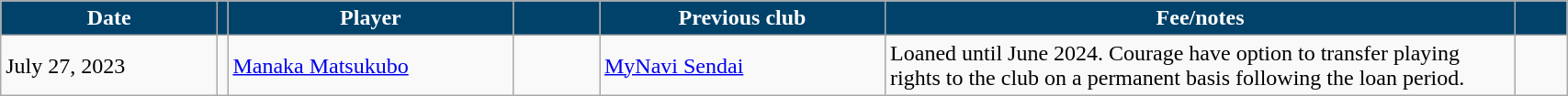<table class="wikitable sortable" style="text-align:left;">
<tr>
<th style="background:#01426A; color:#fff; width:150px;" data-sort-type="date">Date</th>
<th style="background:#01426A; color:#fff;"></th>
<th style="background:#01426A; color:#fff; width:200px;">Player</th>
<th style="background:#01426A; color:#fff; width:55px;"></th>
<th style="background:#01426A; color:#fff; width:200px;">Previous club</th>
<th style="background:#01426A; color:#fff; width:450px;">Fee/notes</th>
<th style="background:#01426A; color:#fff; width:30px;"></th>
</tr>
<tr>
<td>July 27, 2023</td>
<td></td>
<td><a href='#'>Manaka Matsukubo</a></td>
<td></td>
<td> <a href='#'>MyNavi Sendai</a></td>
<td>Loaned until June 2024.  Courage have option to transfer playing rights to the club on a permanent basis following the loan period.</td>
<td></td>
</tr>
</table>
